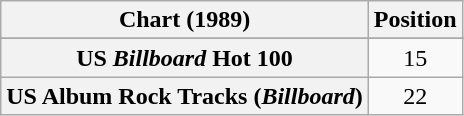<table class="wikitable sortable plainrowheaders" style="text-align:center">
<tr>
<th>Chart (1989)</th>
<th>Position</th>
</tr>
<tr>
</tr>
<tr>
<th scope="row">US <em>Billboard</em> Hot 100</th>
<td>15</td>
</tr>
<tr>
<th scope="row">US Album Rock Tracks (<em>Billboard</em>)</th>
<td>22</td>
</tr>
</table>
